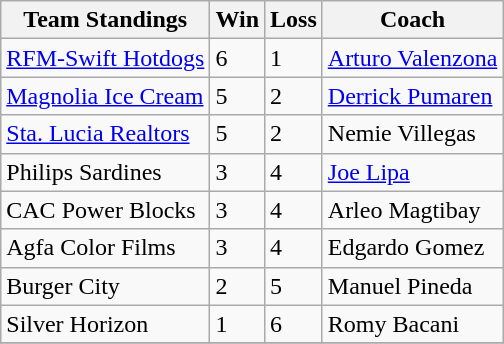<table class="wikitable">
<tr>
<th>Team Standings</th>
<th>Win</th>
<th>Loss</th>
<th>Coach</th>
</tr>
<tr>
<td><a href='#'>RFM-Swift Hotdogs</a></td>
<td>6</td>
<td>1</td>
<td><a href='#'>Arturo Valenzona</a></td>
</tr>
<tr>
<td><a href='#'>Magnolia Ice Cream</a></td>
<td>5</td>
<td>2</td>
<td><a href='#'>Derrick Pumaren</a></td>
</tr>
<tr>
<td><a href='#'>Sta. Lucia Realtors</a></td>
<td>5</td>
<td>2</td>
<td>Nemie Villegas</td>
</tr>
<tr>
<td>Philips Sardines</td>
<td>3</td>
<td>4</td>
<td><a href='#'>Joe Lipa</a></td>
</tr>
<tr>
<td>CAC Power Blocks</td>
<td>3</td>
<td>4</td>
<td>Arleo Magtibay</td>
</tr>
<tr>
<td>Agfa Color Films</td>
<td>3</td>
<td>4</td>
<td>Edgardo Gomez</td>
</tr>
<tr>
<td>Burger City</td>
<td>2</td>
<td>5</td>
<td>Manuel Pineda</td>
</tr>
<tr>
<td>Silver Horizon</td>
<td>1</td>
<td>6</td>
<td>Romy Bacani</td>
</tr>
<tr>
</tr>
</table>
